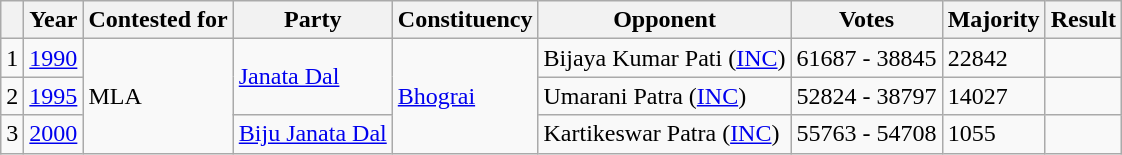<table class="wikitable">
<tr>
<th></th>
<th>Year</th>
<th>Contested for</th>
<th>Party</th>
<th>Constituency</th>
<th>Opponent</th>
<th>Votes</th>
<th>Majority</th>
<th>Result</th>
</tr>
<tr>
<td>1</td>
<td><a href='#'>1990</a></td>
<td rowspan="3">MLA</td>
<td rowspan="2"><a href='#'>Janata Dal</a></td>
<td rowspan="3"><a href='#'>Bhograi</a></td>
<td>Bijaya Kumar Pati (<a href='#'>INC</a>)</td>
<td>61687 - 38845</td>
<td>22842</td>
<td></td>
</tr>
<tr>
<td>2</td>
<td><a href='#'>1995</a></td>
<td>Umarani Patra (<a href='#'>INC</a>)</td>
<td>52824 - 38797</td>
<td>14027</td>
<td></td>
</tr>
<tr>
<td>3</td>
<td><a href='#'>2000</a></td>
<td><a href='#'>Biju Janata Dal</a></td>
<td>Kartikeswar Patra (<a href='#'>INC</a>)</td>
<td>55763 - 54708</td>
<td>1055</td>
<td></td>
</tr>
</table>
